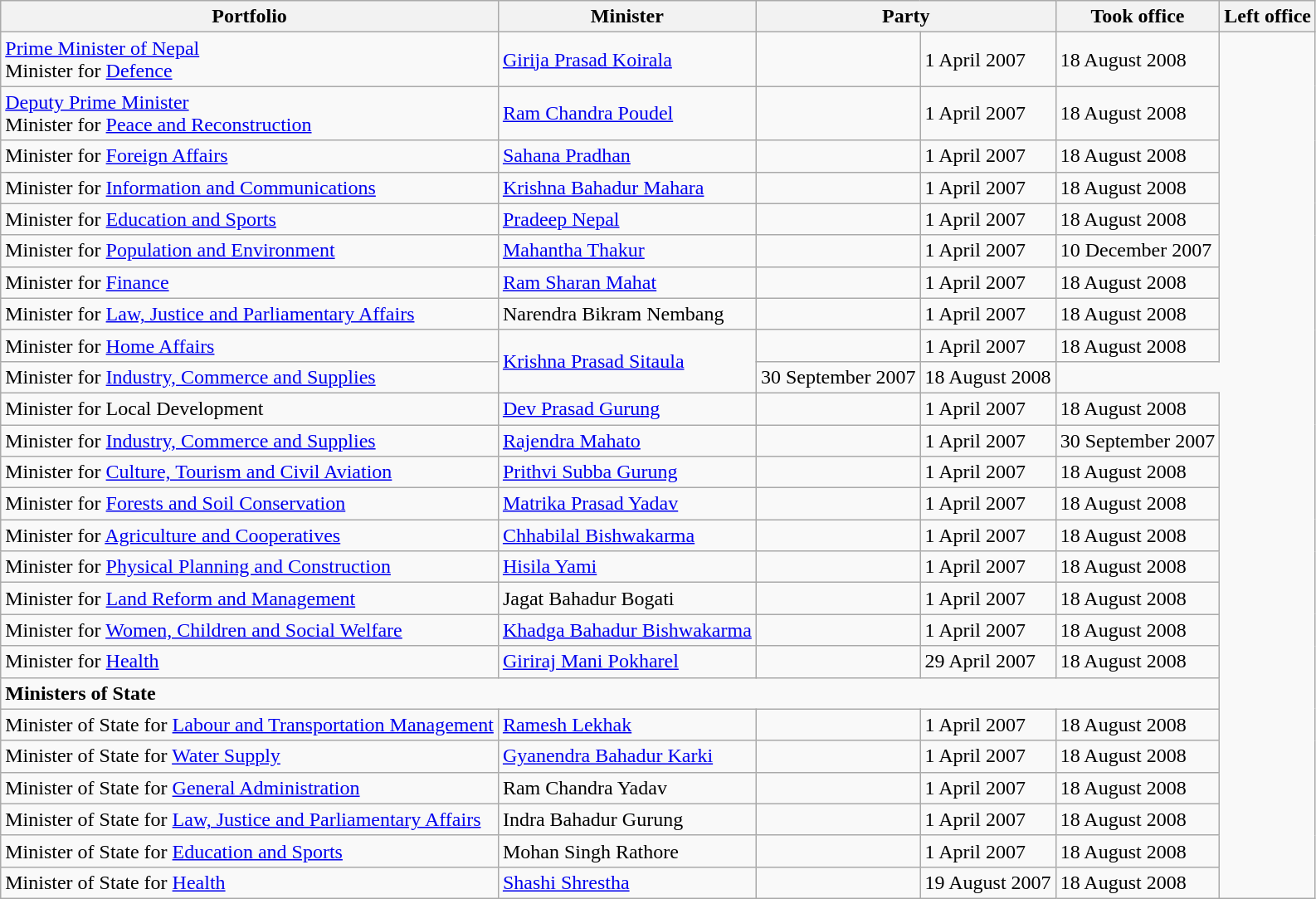<table class="wikitable">
<tr>
<th>Portfolio</th>
<th>Minister</th>
<th colspan="2">Party</th>
<th>Took office</th>
<th>Left office</th>
</tr>
<tr>
<td><a href='#'>Prime Minister of Nepal</a><br>Minister for <a href='#'>Defence</a></td>
<td><a href='#'>Girija Prasad Koirala</a></td>
<td></td>
<td>1 April 2007</td>
<td>18 August 2008</td>
</tr>
<tr>
<td><a href='#'>Deputy Prime Minister</a><br>Minister for <a href='#'>Peace and Reconstruction</a></td>
<td><a href='#'>Ram Chandra Poudel</a></td>
<td></td>
<td>1 April 2007</td>
<td>18 August 2008</td>
</tr>
<tr>
<td>Minister for <a href='#'>Foreign Affairs</a></td>
<td><a href='#'>Sahana Pradhan</a></td>
<td></td>
<td>1 April 2007</td>
<td>18 August 2008</td>
</tr>
<tr>
<td>Minister for <a href='#'>Information and Communications</a></td>
<td><a href='#'>Krishna Bahadur Mahara</a></td>
<td></td>
<td>1 April 2007</td>
<td>18 August 2008</td>
</tr>
<tr>
<td>Minister for <a href='#'>Education and Sports</a></td>
<td><a href='#'>Pradeep Nepal</a></td>
<td></td>
<td>1 April 2007</td>
<td>18 August 2008</td>
</tr>
<tr>
<td>Minister for <a href='#'>Population and Environment</a></td>
<td><a href='#'>Mahantha Thakur</a></td>
<td></td>
<td>1 April 2007</td>
<td>10 December 2007</td>
</tr>
<tr>
<td>Minister for <a href='#'>Finance</a></td>
<td><a href='#'>Ram Sharan Mahat</a></td>
<td></td>
<td>1 April 2007</td>
<td>18 August 2008</td>
</tr>
<tr>
<td>Minister for <a href='#'>Law, Justice and Parliamentary Affairs</a></td>
<td>Narendra Bikram Nembang</td>
<td></td>
<td>1 April 2007</td>
<td>18 August 2008</td>
</tr>
<tr>
<td>Minister for <a href='#'>Home Affairs</a></td>
<td rowspan="2"><a href='#'>Krishna Prasad Sitaula</a></td>
<td></td>
<td>1 April 2007</td>
<td>18 August 2008</td>
</tr>
<tr>
<td>Minister for <a href='#'>Industry, Commerce and Supplies</a></td>
<td>30 September 2007</td>
<td>18 August 2008</td>
</tr>
<tr>
<td>Minister for Local Development</td>
<td><a href='#'>Dev Prasad Gurung</a></td>
<td></td>
<td>1 April 2007</td>
<td>18 August 2008</td>
</tr>
<tr>
<td>Minister for <a href='#'>Industry, Commerce and Supplies</a></td>
<td><a href='#'>Rajendra Mahato</a></td>
<td></td>
<td>1 April 2007</td>
<td>30 September 2007</td>
</tr>
<tr>
<td>Minister for <a href='#'>Culture, Tourism and Civil Aviation</a></td>
<td><a href='#'>Prithvi Subba Gurung</a></td>
<td></td>
<td>1 April 2007</td>
<td>18 August 2008</td>
</tr>
<tr>
<td>Minister for <a href='#'>Forests and Soil Conservation</a></td>
<td><a href='#'>Matrika Prasad Yadav</a></td>
<td></td>
<td>1 April 2007</td>
<td>18 August 2008</td>
</tr>
<tr>
<td>Minister for <a href='#'>Agriculture and Cooperatives</a></td>
<td><a href='#'>Chhabilal Bishwakarma</a></td>
<td></td>
<td>1 April 2007</td>
<td>18 August 2008</td>
</tr>
<tr>
<td>Minister for <a href='#'>Physical Planning and Construction</a></td>
<td><a href='#'>Hisila Yami</a></td>
<td></td>
<td>1 April 2007</td>
<td>18 August 2008</td>
</tr>
<tr>
<td>Minister for <a href='#'>Land Reform and Management</a></td>
<td>Jagat Bahadur Bogati</td>
<td></td>
<td>1 April 2007</td>
<td>18 August 2008</td>
</tr>
<tr>
<td>Minister for <a href='#'>Women, Children and Social Welfare</a></td>
<td><a href='#'>Khadga Bahadur Bishwakarma</a></td>
<td></td>
<td>1 April 2007</td>
<td>18 August 2008</td>
</tr>
<tr>
<td>Minister for <a href='#'>Health</a></td>
<td><a href='#'>Giriraj Mani Pokharel</a></td>
<td></td>
<td>29 April 2007</td>
<td>18 August 2008</td>
</tr>
<tr>
<td colspan="5"><strong>Ministers of State</strong></td>
</tr>
<tr>
<td>Minister of State for <a href='#'>Labour and Transportation Management</a></td>
<td><a href='#'>Ramesh Lekhak</a></td>
<td></td>
<td>1 April 2007</td>
<td>18 August 2008</td>
</tr>
<tr>
<td>Minister of State for <a href='#'>Water Supply</a></td>
<td><a href='#'>Gyanendra Bahadur Karki</a></td>
<td></td>
<td>1 April 2007</td>
<td>18 August 2008</td>
</tr>
<tr>
<td>Minister of State for <a href='#'>General Administration</a></td>
<td>Ram Chandra Yadav</td>
<td></td>
<td>1 April 2007</td>
<td>18 August 2008</td>
</tr>
<tr>
<td>Minister of State for <a href='#'>Law, Justice and Parliamentary Affairs</a></td>
<td>Indra Bahadur Gurung</td>
<td></td>
<td>1 April 2007</td>
<td>18 August 2008</td>
</tr>
<tr>
<td>Minister of State for <a href='#'>Education and Sports</a></td>
<td>Mohan Singh Rathore</td>
<td></td>
<td>1 April 2007</td>
<td>18 August 2008</td>
</tr>
<tr>
<td>Minister of State for <a href='#'>Health</a></td>
<td><a href='#'>Shashi Shrestha</a></td>
<td></td>
<td>19 August 2007</td>
<td>18 August 2008</td>
</tr>
</table>
